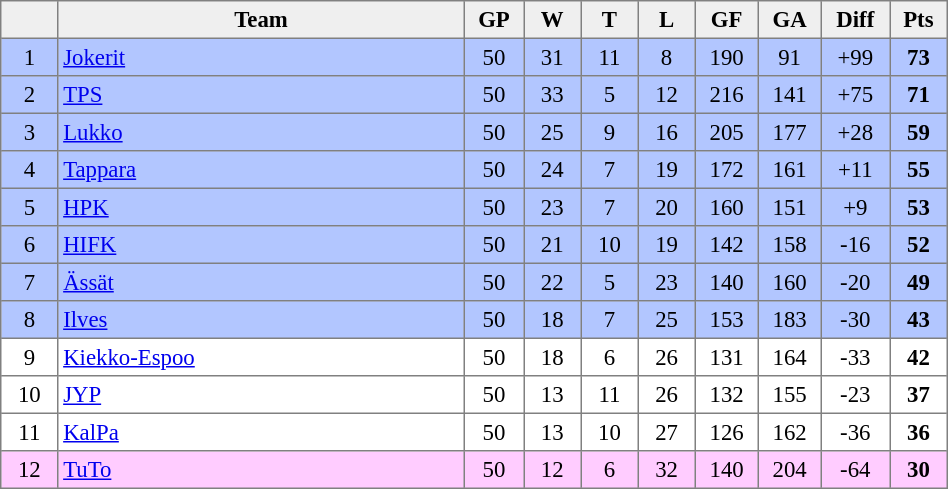<table cellpadding="3" cellspacing="0" border="1" style="font-size: 95%; text-align: center; border: gray solid 1px; border-collapse: collapse;" width="50%">
<tr bgcolor=#efefef>
<th width="20"></th>
<th width="185">Team</th>
<th width="20">GP</th>
<th width="20">W</th>
<th width="20">T</th>
<th width="20">L</th>
<th width="20">GF</th>
<th width="20">GA</th>
<th width="20">Diff</th>
<th width="20">Pts</th>
</tr>
<tr bgcolor="B2C6FF">
<td>1</td>
<td align="left"><a href='#'>Jokerit</a></td>
<td>50</td>
<td>31</td>
<td>11</td>
<td>8</td>
<td>190</td>
<td>91</td>
<td>+99</td>
<td><strong>73</strong></td>
</tr>
<tr bgcolor="B2C6FF">
<td>2</td>
<td align="left"><a href='#'>TPS</a></td>
<td>50</td>
<td>33</td>
<td>5</td>
<td>12</td>
<td>216</td>
<td>141</td>
<td>+75</td>
<td><strong>71</strong></td>
</tr>
<tr bgcolor="B2C6FF">
<td>3</td>
<td align="left"><a href='#'>Lukko</a></td>
<td>50</td>
<td>25</td>
<td>9</td>
<td>16</td>
<td>205</td>
<td>177</td>
<td>+28</td>
<td><strong>59</strong></td>
</tr>
<tr bgcolor="B2C6FF">
<td>4</td>
<td align="left"><a href='#'>Tappara</a></td>
<td>50</td>
<td>24</td>
<td>7</td>
<td>19</td>
<td>172</td>
<td>161</td>
<td>+11</td>
<td><strong>55</strong></td>
</tr>
<tr bgcolor="B2C6FF">
<td>5</td>
<td align="left"><a href='#'>HPK</a></td>
<td>50</td>
<td>23</td>
<td>7</td>
<td>20</td>
<td>160</td>
<td>151</td>
<td>+9</td>
<td><strong>53</strong></td>
</tr>
<tr bgcolor="B2C6FF">
<td>6</td>
<td align="left"><a href='#'>HIFK</a></td>
<td>50</td>
<td>21</td>
<td>10</td>
<td>19</td>
<td>142</td>
<td>158</td>
<td>-16</td>
<td><strong>52</strong></td>
</tr>
<tr bgcolor="B2C6FF">
<td>7</td>
<td align="left"><a href='#'>Ässät</a></td>
<td>50</td>
<td>22</td>
<td>5</td>
<td>23</td>
<td>140</td>
<td>160</td>
<td>-20</td>
<td><strong>49</strong></td>
</tr>
<tr bgcolor="B2C6FF">
<td>8</td>
<td align="left"><a href='#'>Ilves</a></td>
<td>50</td>
<td>18</td>
<td>7</td>
<td>25</td>
<td>153</td>
<td>183</td>
<td>-30</td>
<td><strong>43</strong></td>
</tr>
<tr>
<td>9</td>
<td align="left"><a href='#'>Kiekko-Espoo</a></td>
<td>50</td>
<td>18</td>
<td>6</td>
<td>26</td>
<td>131</td>
<td>164</td>
<td>-33</td>
<td><strong>42</strong></td>
</tr>
<tr>
<td>10</td>
<td align="left"><a href='#'>JYP</a></td>
<td>50</td>
<td>13</td>
<td>11</td>
<td>26</td>
<td>132</td>
<td>155</td>
<td>-23</td>
<td><strong>37</strong></td>
</tr>
<tr>
<td>11</td>
<td align="left"><a href='#'>KalPa</a></td>
<td>50</td>
<td>13</td>
<td>10</td>
<td>27</td>
<td>126</td>
<td>162</td>
<td>-36</td>
<td><strong>36</strong></td>
</tr>
<tr bgcolor=ffccff>
<td>12</td>
<td align="left"><a href='#'>TuTo</a></td>
<td>50</td>
<td>12</td>
<td>6</td>
<td>32</td>
<td>140</td>
<td>204</td>
<td>-64</td>
<td><strong>30</strong></td>
</tr>
</table>
